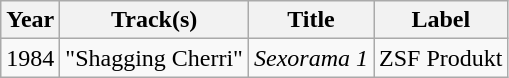<table class="wikitable">
<tr>
<th>Year</th>
<th>Track(s)</th>
<th>Title</th>
<th>Label</th>
</tr>
<tr>
<td>1984</td>
<td>"Shagging Cherri"</td>
<td><em>Sexorama 1</em></td>
<td>ZSF Produkt</td>
</tr>
</table>
